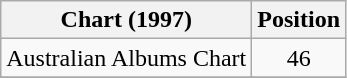<table class="wikitable sortable" style="text-align:center;">
<tr>
<th>Chart (1997)</th>
<th>Position</th>
</tr>
<tr>
<td align="left">Australian Albums Chart</td>
<td>46</td>
</tr>
<tr>
</tr>
</table>
